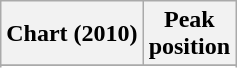<table class="wikitable sortable plainrowheaders" style="text-align:center">
<tr>
<th scope="col">Chart (2010)</th>
<th scope="col">Peak<br>position</th>
</tr>
<tr>
</tr>
<tr>
</tr>
</table>
